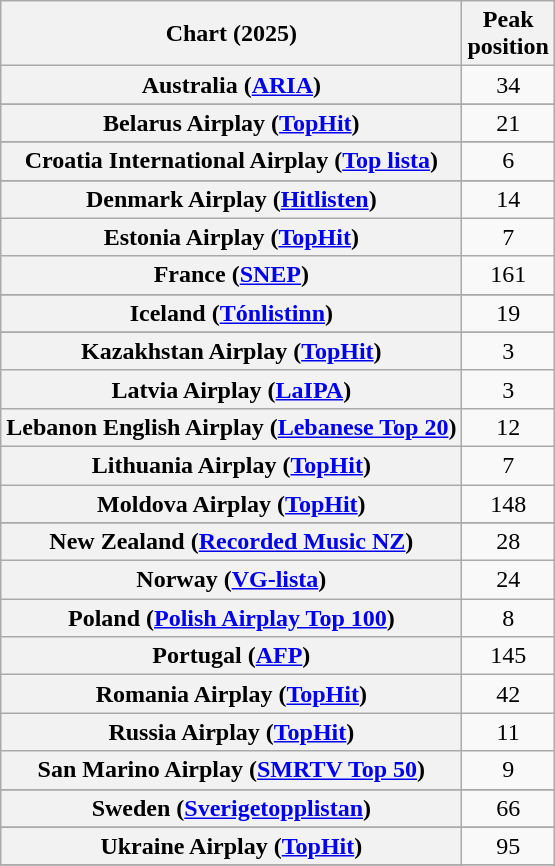<table class="wikitable sortable plainrowheaders" style="text-align:center">
<tr>
<th scope="col">Chart (2025)</th>
<th scope="col">Peak<br>position</th>
</tr>
<tr>
<th scope="row">Australia (<a href='#'>ARIA</a>)</th>
<td>34</td>
</tr>
<tr>
</tr>
<tr>
<th scope="row">Belarus Airplay (<a href='#'>TopHit</a>)</th>
<td>21</td>
</tr>
<tr>
</tr>
<tr>
</tr>
<tr>
</tr>
<tr>
</tr>
<tr>
<th scope="row">Croatia International Airplay (<a href='#'>Top lista</a>)</th>
<td>6</td>
</tr>
<tr>
</tr>
<tr>
<th scope="row">Denmark Airplay (<a href='#'>Hitlisten</a>)</th>
<td>14</td>
</tr>
<tr>
<th scope="row">Estonia Airplay (<a href='#'>TopHit</a>)</th>
<td>7</td>
</tr>
<tr>
<th scope="row">France (<a href='#'>SNEP</a>)</th>
<td>161</td>
</tr>
<tr>
</tr>
<tr>
</tr>
<tr>
<th scope="row">Iceland (<a href='#'>Tónlistinn</a>)</th>
<td>19</td>
</tr>
<tr>
</tr>
<tr>
<th scope="row">Kazakhstan Airplay (<a href='#'>TopHit</a>)</th>
<td>3</td>
</tr>
<tr>
<th scope="row">Latvia Airplay (<a href='#'>LaIPA</a>)</th>
<td>3</td>
</tr>
<tr>
<th scope="row">Lebanon English Airplay (<a href='#'>Lebanese Top 20</a>)</th>
<td>12</td>
</tr>
<tr>
<th scope="row">Lithuania Airplay (<a href='#'>TopHit</a>)</th>
<td>7</td>
</tr>
<tr>
<th scope="row">Moldova Airplay (<a href='#'>TopHit</a>)</th>
<td>148</td>
</tr>
<tr>
</tr>
<tr>
</tr>
<tr>
<th scope="row">New Zealand (<a href='#'>Recorded Music NZ</a>)</th>
<td>28</td>
</tr>
<tr>
<th scope="row">Norway (<a href='#'>VG-lista</a>)</th>
<td>24</td>
</tr>
<tr>
<th scope="row">Poland (<a href='#'>Polish Airplay Top 100</a>)</th>
<td>8</td>
</tr>
<tr>
<th scope="row">Portugal (<a href='#'>AFP</a>)</th>
<td>145</td>
</tr>
<tr>
<th scope="row">Romania Airplay (<a href='#'>TopHit</a>)</th>
<td>42</td>
</tr>
<tr>
<th scope="row">Russia Airplay (<a href='#'>TopHit</a>)</th>
<td>11</td>
</tr>
<tr>
<th scope="row">San Marino Airplay (<a href='#'>SMRTV Top 50</a>)</th>
<td>9</td>
</tr>
<tr>
</tr>
<tr>
<th scope="row">Sweden (<a href='#'>Sverigetopplistan</a>)</th>
<td>66</td>
</tr>
<tr>
</tr>
<tr>
<th scope="row">Ukraine Airplay (<a href='#'>TopHit</a>)</th>
<td>95</td>
</tr>
<tr>
</tr>
<tr>
</tr>
<tr>
</tr>
<tr>
</tr>
<tr>
</tr>
</table>
